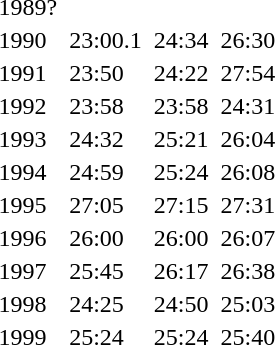<table>
<tr>
<td>1989?</td>
<td></td>
<td></td>
<td></td>
<td></td>
<td></td>
<td></td>
</tr>
<tr>
<td>1990</td>
<td></td>
<td>23:00.1</td>
<td></td>
<td>24:34</td>
<td></td>
<td>26:30</td>
</tr>
<tr>
<td>1991</td>
<td></td>
<td>23:50</td>
<td></td>
<td>24:22</td>
<td></td>
<td>27:54</td>
</tr>
<tr>
<td>1992</td>
<td></td>
<td>23:58</td>
<td></td>
<td>23:58</td>
<td></td>
<td>24:31</td>
</tr>
<tr>
<td>1993</td>
<td></td>
<td>24:32</td>
<td></td>
<td>25:21</td>
<td></td>
<td>26:04</td>
</tr>
<tr>
<td>1994</td>
<td></td>
<td>24:59</td>
<td></td>
<td>25:24</td>
<td></td>
<td>26:08</td>
</tr>
<tr>
<td>1995</td>
<td></td>
<td>27:05</td>
<td></td>
<td>27:15</td>
<td></td>
<td>27:31</td>
</tr>
<tr>
<td>1996</td>
<td></td>
<td>26:00</td>
<td></td>
<td>26:00</td>
<td></td>
<td>26:07</td>
</tr>
<tr>
<td>1997</td>
<td></td>
<td>25:45</td>
<td></td>
<td>26:17</td>
<td></td>
<td>26:38</td>
</tr>
<tr>
<td>1998</td>
<td></td>
<td>24:25</td>
<td></td>
<td>24:50</td>
<td></td>
<td>25:03</td>
</tr>
<tr>
<td>1999</td>
<td></td>
<td>25:24</td>
<td></td>
<td>25:24</td>
<td></td>
<td>25:40</td>
</tr>
</table>
